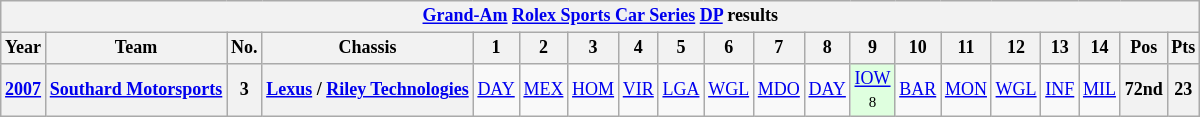<table class="wikitable" style="text-align:center; font-size:75%">
<tr>
<th colspan=45><a href='#'>Grand-Am</a> <a href='#'>Rolex Sports Car Series</a> <a href='#'>DP</a> results</th>
</tr>
<tr>
<th>Year</th>
<th>Team</th>
<th>No.</th>
<th>Chassis</th>
<th>1</th>
<th>2</th>
<th>3</th>
<th>4</th>
<th>5</th>
<th>6</th>
<th>7</th>
<th>8</th>
<th>9</th>
<th>10</th>
<th>11</th>
<th>12</th>
<th>13</th>
<th>14</th>
<th>Pos</th>
<th>Pts</th>
</tr>
<tr>
<th><a href='#'>2007</a></th>
<th><a href='#'>Southard Motorsports</a></th>
<th>3</th>
<th><a href='#'>Lexus</a> / <a href='#'>Riley Technologies</a></th>
<td><a href='#'>DAY</a></td>
<td><a href='#'>MEX</a></td>
<td><a href='#'>HOM</a></td>
<td><a href='#'>VIR</a></td>
<td><a href='#'>LGA</a></td>
<td><a href='#'>WGL</a></td>
<td><a href='#'>MDO</a></td>
<td><a href='#'>DAY</a></td>
<td style="background:#DFFFDF;"><a href='#'>IOW</a><br><small>8</small></td>
<td><a href='#'>BAR</a></td>
<td><a href='#'>MON</a></td>
<td><a href='#'>WGL</a></td>
<td><a href='#'>INF</a></td>
<td><a href='#'>MIL</a></td>
<th>72nd</th>
<th>23</th>
</tr>
</table>
